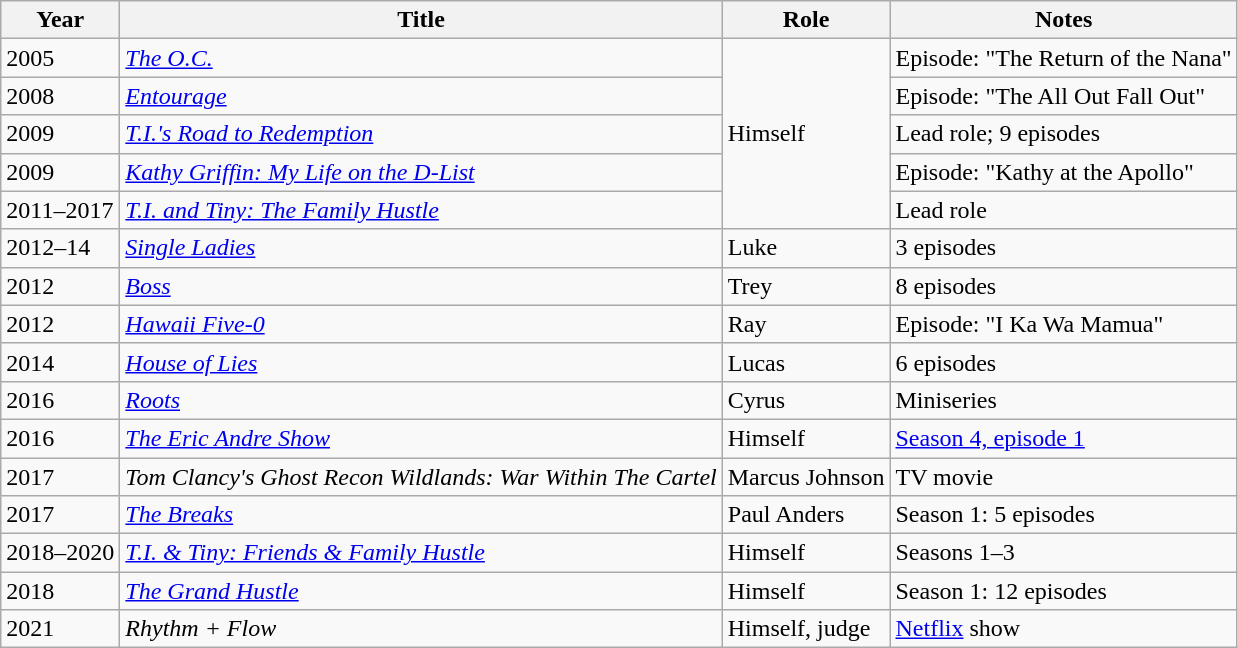<table class="wikitable sortable">
<tr>
<th>Year</th>
<th>Title</th>
<th>Role</th>
<th>Notes</th>
</tr>
<tr>
<td>2005</td>
<td><em><a href='#'>The O.C.</a></em></td>
<td rowspan="5">Himself</td>
<td>Episode: "The Return of the Nana"</td>
</tr>
<tr>
<td>2008</td>
<td><em><a href='#'>Entourage</a></em></td>
<td>Episode: "The All Out Fall Out"</td>
</tr>
<tr>
<td>2009</td>
<td><em><a href='#'>T.I.'s Road to Redemption</a></em></td>
<td>Lead role; 9 episodes</td>
</tr>
<tr>
<td>2009</td>
<td><em><a href='#'>Kathy Griffin: My Life on the D-List</a></em></td>
<td>Episode: "Kathy at the Apollo"</td>
</tr>
<tr>
<td>2011–2017</td>
<td><em><a href='#'>T.I. and Tiny: The Family Hustle</a></em></td>
<td>Lead role</td>
</tr>
<tr>
<td>2012–14</td>
<td><em><a href='#'>Single Ladies</a></em></td>
<td>Luke</td>
<td>3 episodes</td>
</tr>
<tr>
<td>2012</td>
<td><em><a href='#'>Boss</a></em></td>
<td>Trey</td>
<td>8 episodes</td>
</tr>
<tr>
<td>2012</td>
<td><em><a href='#'>Hawaii Five-0</a></em></td>
<td>Ray</td>
<td>Episode: "I Ka Wa Mamua"</td>
</tr>
<tr>
<td>2014</td>
<td><em><a href='#'>House of Lies</a></em></td>
<td>Lucas</td>
<td>6 episodes</td>
</tr>
<tr>
<td>2016</td>
<td><em><a href='#'>Roots</a></em></td>
<td>Cyrus</td>
<td>Miniseries</td>
</tr>
<tr>
<td>2016</td>
<td><em><a href='#'>The Eric Andre Show</a></em></td>
<td>Himself</td>
<td><a href='#'>Season 4, episode 1</a></td>
</tr>
<tr>
<td>2017</td>
<td><em>Tom Clancy's Ghost Recon Wildlands: War Within The Cartel</em></td>
<td>Marcus Johnson</td>
<td>TV movie</td>
</tr>
<tr>
<td>2017</td>
<td><em><a href='#'>The Breaks</a></em></td>
<td>Paul Anders</td>
<td>Season 1: 5 episodes</td>
</tr>
<tr>
<td>2018–2020</td>
<td><em><a href='#'>T.I. & Tiny: Friends & Family Hustle</a></em></td>
<td>Himself</td>
<td>Seasons 1–3</td>
</tr>
<tr>
<td>2018</td>
<td><em><a href='#'>The Grand Hustle</a></em></td>
<td>Himself</td>
<td>Season 1: 12 episodes</td>
</tr>
<tr>
<td>2021</td>
<td><em>Rhythm + Flow</em></td>
<td>Himself, judge</td>
<td><a href='#'>Netflix</a> show</td>
</tr>
</table>
